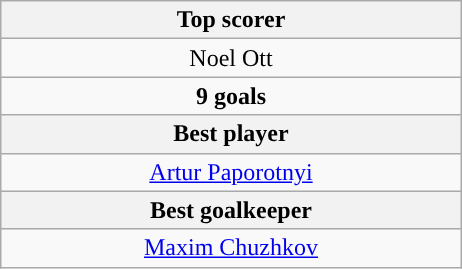<table class="wikitable" style="margin: 1em auto 1em auto;">
<tr>
<th width=300>Top scorer</th>
</tr>
<tr align=center style="background:">
<td style="text-align:center;"> Noel Ott</td>
</tr>
<tr>
<td style="text-align:center;"><strong>9 goals</strong></td>
</tr>
<tr>
<th>Best player</th>
</tr>
<tr>
<td style="text-align:center;"> <a href='#'>Artur Paporotnyi</a></td>
</tr>
<tr>
<th>Best goalkeeper</th>
</tr>
<tr>
<td style="text-align:center;"> <a href='#'>Maxim Chuzhkov</a></td>
</tr>
</table>
